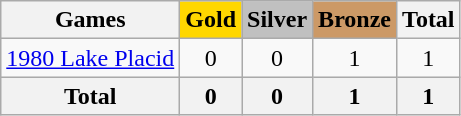<table class="wikitable sortable" style="text-align:center">
<tr>
<th>Games</th>
<th style="background-color:gold;">Gold</th>
<th style="background-color:silver;">Silver</th>
<th style="background-color:#c96;">Bronze</th>
<th>Total</th>
</tr>
<tr>
<td align=left> <a href='#'>1980 Lake Placid</a></td>
<td>0</td>
<td>0</td>
<td>1</td>
<td>1</td>
</tr>
<tr>
<th>Total</th>
<th>0</th>
<th>0</th>
<th>1</th>
<th>1</th>
</tr>
</table>
